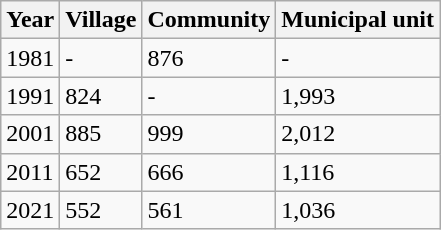<table class="wikitable">
<tr>
<th>Year</th>
<th>Village</th>
<th>Community</th>
<th>Municipal unit</th>
</tr>
<tr>
<td>1981</td>
<td>-</td>
<td>876</td>
<td>-</td>
</tr>
<tr>
<td>1991</td>
<td>824</td>
<td>-</td>
<td>1,993</td>
</tr>
<tr>
<td>2001</td>
<td>885</td>
<td>999</td>
<td>2,012</td>
</tr>
<tr>
<td>2011</td>
<td>652</td>
<td>666</td>
<td>1,116</td>
</tr>
<tr>
<td>2021</td>
<td>552</td>
<td>561</td>
<td>1,036</td>
</tr>
</table>
